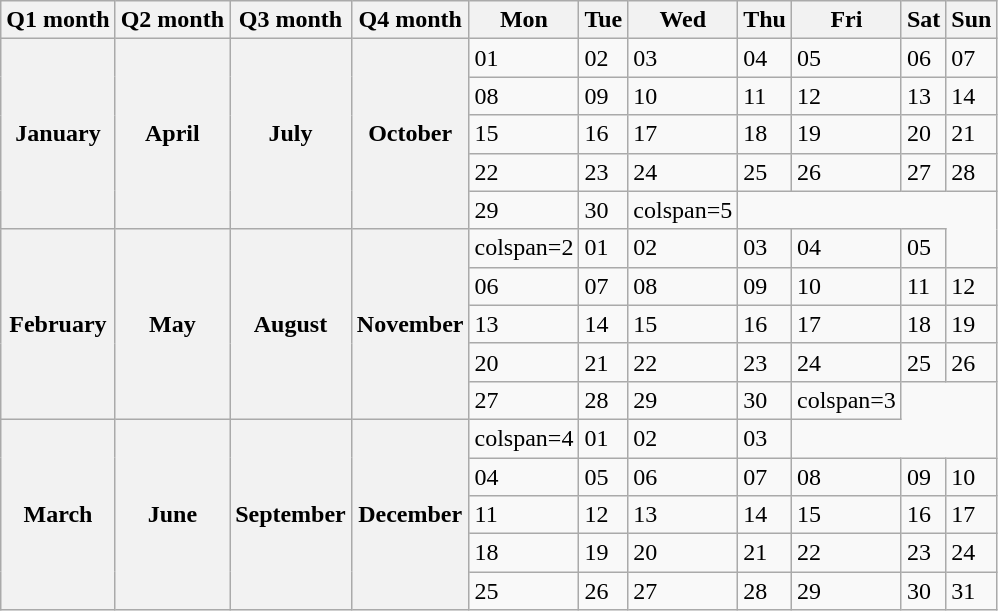<table class="wikitable">
<tr>
<th>Q1 month</th>
<th>Q2 month</th>
<th>Q3 month</th>
<th>Q4 month</th>
<th>Mon</th>
<th>Tue</th>
<th>Wed</th>
<th>Thu</th>
<th>Fri</th>
<th>Sat</th>
<th>Sun</th>
</tr>
<tr>
<th rowspan=5>January</th>
<th rowspan=5>April</th>
<th rowspan=5>July</th>
<th rowspan=5>October</th>
<td>01</td>
<td>02</td>
<td>03</td>
<td>04</td>
<td>05</td>
<td>06</td>
<td>07</td>
</tr>
<tr>
<td>08</td>
<td>09</td>
<td>10</td>
<td>11</td>
<td>12</td>
<td>13</td>
<td>14</td>
</tr>
<tr>
<td>15</td>
<td>16</td>
<td>17</td>
<td>18</td>
<td>19</td>
<td>20</td>
<td>21</td>
</tr>
<tr>
<td>22</td>
<td>23</td>
<td>24</td>
<td>25</td>
<td>26</td>
<td>27</td>
<td>28</td>
</tr>
<tr>
<td>29</td>
<td>30</td>
<td>colspan=5 </td>
</tr>
<tr>
<th rowspan=5>February</th>
<th rowspan=5>May</th>
<th rowspan=5>August</th>
<th rowspan=5>November</th>
<td>colspan=2 </td>
<td>01</td>
<td>02</td>
<td>03</td>
<td>04</td>
<td>05</td>
</tr>
<tr>
<td>06</td>
<td>07</td>
<td>08</td>
<td>09</td>
<td>10</td>
<td>11</td>
<td>12</td>
</tr>
<tr>
<td>13</td>
<td>14</td>
<td>15</td>
<td>16</td>
<td>17</td>
<td>18</td>
<td>19</td>
</tr>
<tr>
<td>20</td>
<td>21</td>
<td>22</td>
<td>23</td>
<td>24</td>
<td>25</td>
<td>26</td>
</tr>
<tr>
<td>27</td>
<td>28</td>
<td>29</td>
<td>30</td>
<td>colspan=3 </td>
</tr>
<tr>
<th rowspan=5>March</th>
<th rowspan=5>June</th>
<th rowspan=5>September</th>
<th rowspan=5>December</th>
<td>colspan=4 </td>
<td>01</td>
<td>02</td>
<td>03</td>
</tr>
<tr>
<td>04</td>
<td>05</td>
<td>06</td>
<td>07</td>
<td>08</td>
<td>09</td>
<td>10</td>
</tr>
<tr>
<td>11</td>
<td>12</td>
<td>13</td>
<td>14</td>
<td>15</td>
<td>16</td>
<td>17</td>
</tr>
<tr>
<td>18</td>
<td>19</td>
<td>20</td>
<td>21</td>
<td>22</td>
<td>23</td>
<td>24</td>
</tr>
<tr>
<td>25</td>
<td>26</td>
<td>27</td>
<td>28</td>
<td>29</td>
<td>30</td>
<td>31</td>
</tr>
</table>
